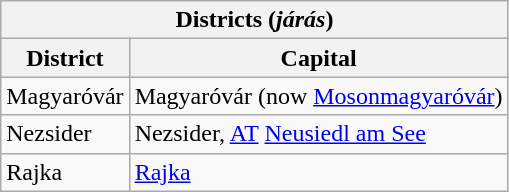<table class="wikitable">
<tr>
<th colspan=2>Districts (<em>járás</em>)</th>
</tr>
<tr>
<th>District</th>
<th>Capital</th>
</tr>
<tr>
<td>Magyaróvár</td>
<td>Magyaróvár (now <a href='#'>Mosonmagyaróvár</a>)</td>
</tr>
<tr>
<td>Nezsider</td>
<td>Nezsider, <a href='#'>AT</a> <a href='#'>Neusiedl am See</a></td>
</tr>
<tr>
<td>Rajka</td>
<td><a href='#'>Rajka</a></td>
</tr>
</table>
